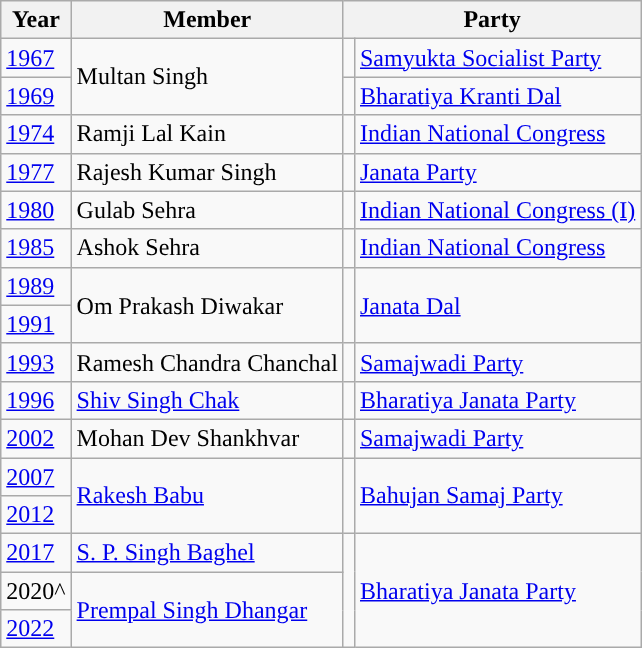<table class="wikitable">
<tr>
<th>Year</th>
<th>Member</th>
<th colspan="2">Party</th>
</tr>
<tr>
<td><a href='#'>1967</a></td>
<td rowspan="2">Multan Singh</td>
<td style="background-color: "></td>
<td><a href='#'>Samyukta Socialist Party</a></td>
</tr>
<tr>
<td><a href='#'>1969</a></td>
<td style="background-color: "></td>
<td><a href='#'>Bharatiya Kranti Dal</a></td>
</tr>
<tr>
<td><a href='#'>1974</a></td>
<td>Ramji Lal Kain</td>
<td style="background-color: "></td>
<td><a href='#'>Indian National Congress</a></td>
</tr>
<tr>
<td><a href='#'>1977</a></td>
<td>Rajesh Kumar Singh</td>
<td style="background-color: "></td>
<td><a href='#'>Janata Party</a></td>
</tr>
<tr>
<td><a href='#'>1980</a></td>
<td>Gulab Sehra</td>
<td style="background-color: "></td>
<td><a href='#'>Indian National Congress (I)</a></td>
</tr>
<tr>
<td><a href='#'>1985</a></td>
<td>Ashok Sehra</td>
<td style="background-color: "></td>
<td><a href='#'>Indian National Congress</a></td>
</tr>
<tr>
<td><a href='#'>1989</a></td>
<td rowspan="2">Om Prakash Diwakar</td>
<td rowspan="2" style="background-color: "></td>
<td rowspan="2"><a href='#'>Janata Dal</a></td>
</tr>
<tr>
<td><a href='#'>1991</a></td>
</tr>
<tr>
<td><a href='#'>1993</a></td>
<td>Ramesh Chandra Chanchal</td>
<td style="background-color: "></td>
<td><a href='#'>Samajwadi Party</a></td>
</tr>
<tr>
<td><a href='#'>1996</a></td>
<td><a href='#'>Shiv Singh Chak</a></td>
<td style="background-color: "></td>
<td><a href='#'>Bharatiya Janata Party</a></td>
</tr>
<tr>
<td><a href='#'>2002</a></td>
<td>Mohan Dev Shankhvar</td>
<td style="background-color: "></td>
<td><a href='#'>Samajwadi Party</a></td>
</tr>
<tr>
<td><a href='#'>2007</a></td>
<td rowspan="2"><a href='#'>Rakesh Babu</a></td>
<td rowspan="2" style="background-color: "></td>
<td rowspan="2"><a href='#'>Bahujan Samaj Party</a></td>
</tr>
<tr>
<td><a href='#'>2012</a></td>
</tr>
<tr>
<td><a href='#'>2017</a></td>
<td><a href='#'>S. P. Singh Baghel</a></td>
<td rowspan="3" style="background-color: "></td>
<td rowspan="3"><a href='#'>Bharatiya Janata Party</a></td>
</tr>
<tr>
<td>2020^</td>
<td rowspan="2"><a href='#'>Prempal Singh Dhangar</a></td>
</tr>
<tr>
<td><a href='#'>2022</a></td>
</tr>
</table>
